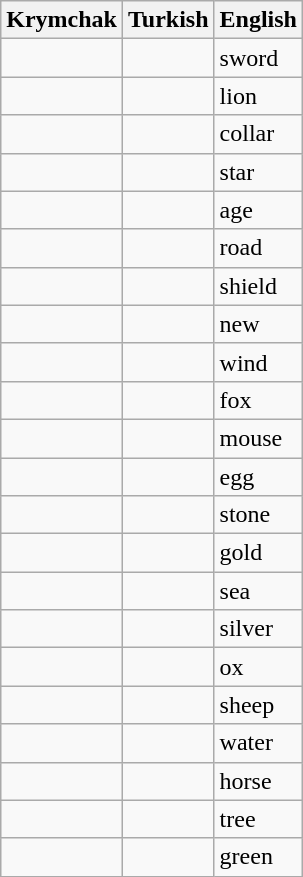<table class="wikitable">
<tr>
<th>Krymchak</th>
<th>Turkish</th>
<th>English</th>
</tr>
<tr>
<td></td>
<td></td>
<td>sword</td>
</tr>
<tr>
<td></td>
<td></td>
<td>lion</td>
</tr>
<tr>
<td></td>
<td></td>
<td>collar</td>
</tr>
<tr>
<td></td>
<td></td>
<td>star</td>
</tr>
<tr>
<td></td>
<td></td>
<td>age</td>
</tr>
<tr>
<td></td>
<td></td>
<td>road</td>
</tr>
<tr>
<td></td>
<td></td>
<td>shield</td>
</tr>
<tr>
<td></td>
<td></td>
<td>new</td>
</tr>
<tr>
<td></td>
<td></td>
<td>wind</td>
</tr>
<tr>
<td></td>
<td></td>
<td>fox</td>
</tr>
<tr>
<td></td>
<td></td>
<td>mouse</td>
</tr>
<tr>
<td></td>
<td></td>
<td>egg</td>
</tr>
<tr>
<td></td>
<td></td>
<td>stone</td>
</tr>
<tr>
<td></td>
<td></td>
<td>gold</td>
</tr>
<tr>
<td></td>
<td></td>
<td>sea</td>
</tr>
<tr>
<td></td>
<td></td>
<td>silver</td>
</tr>
<tr>
<td></td>
<td></td>
<td>ox</td>
</tr>
<tr>
<td></td>
<td></td>
<td>sheep</td>
</tr>
<tr>
<td></td>
<td></td>
<td>water</td>
</tr>
<tr>
<td></td>
<td></td>
<td>horse</td>
</tr>
<tr>
<td></td>
<td></td>
<td>tree</td>
</tr>
<tr>
<td></td>
<td></td>
<td>green</td>
</tr>
</table>
